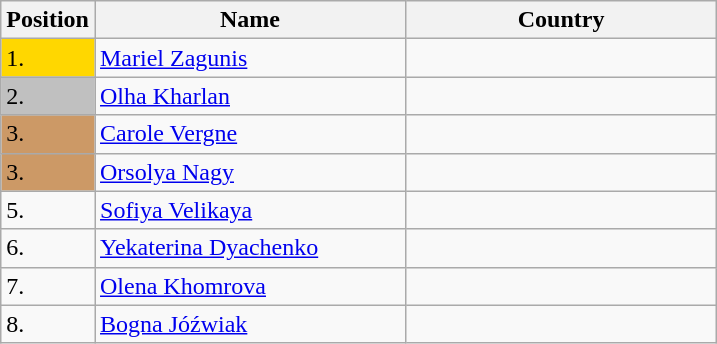<table class="wikitable">
<tr>
<th width="10">Position</th>
<th width="200">Name</th>
<th width="200">Country</th>
</tr>
<tr>
<td bgcolor="gold">1.</td>
<td><a href='#'>Mariel Zagunis</a></td>
<td></td>
</tr>
<tr>
<td bgcolor="silver">2.</td>
<td><a href='#'>Olha Kharlan</a></td>
<td></td>
</tr>
<tr>
<td bgcolor="#CC9966">3.</td>
<td><a href='#'>Carole Vergne</a></td>
<td></td>
</tr>
<tr>
<td bgcolor="#CC9966">3.</td>
<td><a href='#'>Orsolya Nagy</a></td>
<td></td>
</tr>
<tr>
<td>5.</td>
<td><a href='#'>Sofiya Velikaya</a></td>
<td></td>
</tr>
<tr>
<td>6.</td>
<td><a href='#'>Yekaterina Dyachenko</a></td>
<td></td>
</tr>
<tr>
<td>7.</td>
<td><a href='#'>Olena Khomrova</a></td>
<td></td>
</tr>
<tr>
<td>8.</td>
<td><a href='#'>Bogna Jóźwiak</a></td>
<td></td>
</tr>
</table>
